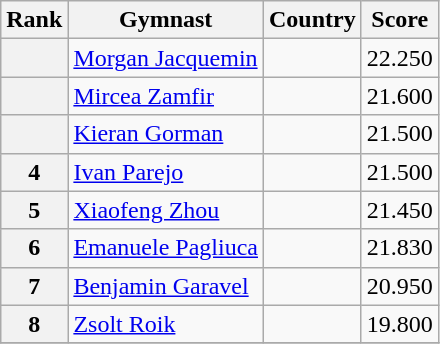<table class="wikitable sortable">
<tr>
<th>Rank</th>
<th>Gymnast</th>
<th>Country</th>
<th>Score</th>
</tr>
<tr>
<th></th>
<td><a href='#'>Morgan Jacquemin</a></td>
<td></td>
<td>22.250</td>
</tr>
<tr>
<th></th>
<td><a href='#'>Mircea Zamfir</a></td>
<td></td>
<td>21.600</td>
</tr>
<tr>
<th></th>
<td><a href='#'>Kieran Gorman</a></td>
<td></td>
<td>21.500</td>
</tr>
<tr>
<th>4</th>
<td><a href='#'>Ivan Parejo</a></td>
<td></td>
<td>21.500</td>
</tr>
<tr>
<th>5</th>
<td><a href='#'>Xiaofeng Zhou</a></td>
<td></td>
<td>21.450</td>
</tr>
<tr>
<th>6</th>
<td><a href='#'>Emanuele Pagliuca</a></td>
<td></td>
<td>21.830</td>
</tr>
<tr>
<th>7</th>
<td><a href='#'>Benjamin Garavel</a></td>
<td></td>
<td>20.950</td>
</tr>
<tr>
<th>8</th>
<td><a href='#'>Zsolt Roik</a></td>
<td></td>
<td>19.800</td>
</tr>
<tr>
</tr>
</table>
